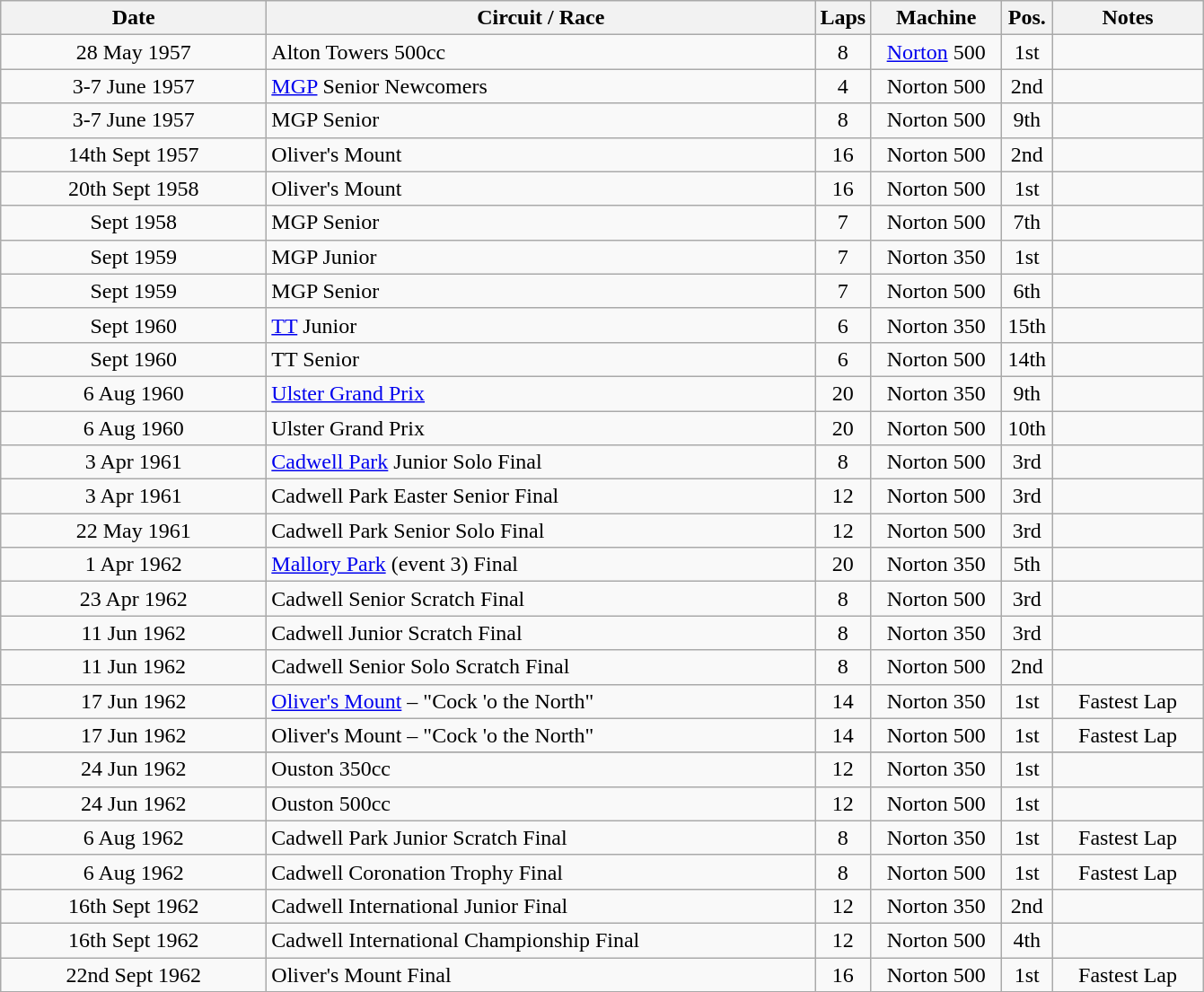<table class="wikitable">
<tr>
<th scope="col" style="width: 190px;">Date</th>
<th scope="col" style="width: 400px;">Circuit / Race</th>
<th scope="col" style="width: 30px;">Laps</th>
<th scope="col" style="width: 90px;">Machine</th>
<th scope="col" style="width: 30px;">Pos.</th>
<th scope="col" style="width: 105px;">Notes</th>
</tr>
<tr>
<td style="vertical-align:middle;text-align:center;">28 May 1957</td>
<td>Alton Towers 500cc</td>
<td style="vertical-align:middle;text-align:center;">8</td>
<td style="vertical-align:middle;text-align:center;"><a href='#'>Norton</a> 500</td>
<td style="vertical-align:middle;text-align:center;">1st</td>
<td></td>
</tr>
<tr>
<td style="vertical-align:middle;text-align:center;">3-7 June 1957</td>
<td><a href='#'>MGP</a> Senior Newcomers</td>
<td style="vertical-align:middle;text-align:center;">4</td>
<td style="vertical-align:middle;text-align:center;">Norton 500</td>
<td style="vertical-align:middle;text-align:center;">2nd</td>
<td></td>
</tr>
<tr>
<td style="vertical-align:middle;text-align:center;">3-7 June 1957</td>
<td>MGP Senior</td>
<td style="vertical-align:middle;text-align:center;">8</td>
<td style="vertical-align:middle;text-align:center;">Norton 500</td>
<td style="vertical-align:middle;text-align:center;">9th</td>
<td></td>
</tr>
<tr>
<td style="vertical-align:middle;text-align:center;">14th Sept 1957</td>
<td>Oliver's Mount</td>
<td style="vertical-align:middle;text-align:center;">16</td>
<td style="vertical-align:middle;text-align:center;">Norton 500</td>
<td style="vertical-align:middle;text-align:center;">2nd</td>
<td></td>
</tr>
<tr>
<td style="vertical-align:middle;text-align:center;">20th Sept 1958</td>
<td>Oliver's Mount</td>
<td style="vertical-align:middle;text-align:center;">16</td>
<td style="vertical-align:middle;text-align:center;">Norton 500</td>
<td style="vertical-align:middle;text-align:center;">1st</td>
<td></td>
</tr>
<tr>
<td style="vertical-align:middle;text-align:center;">Sept 1958</td>
<td>MGP Senior</td>
<td style="vertical-align:middle;text-align:center;">7</td>
<td style="vertical-align:middle;text-align:center;">Norton 500</td>
<td style="vertical-align:middle;text-align:center;">7th</td>
<td></td>
</tr>
<tr>
<td style="vertical-align:middle;text-align:center;">Sept 1959</td>
<td>MGP Junior</td>
<td style="vertical-align:middle;text-align:center;">7</td>
<td style="vertical-align:middle;text-align:center;">Norton 350</td>
<td style="vertical-align:middle;text-align:center;">1st</td>
<td></td>
</tr>
<tr>
<td style="vertical-align:middle;text-align:center;">Sept 1959</td>
<td>MGP Senior</td>
<td style="vertical-align:middle;text-align:center;">7</td>
<td style="vertical-align:middle;text-align:center;">Norton 500</td>
<td style="vertical-align:middle;text-align:center;">6th</td>
<td></td>
</tr>
<tr>
<td style="vertical-align:middle;text-align:center;">Sept 1960</td>
<td><a href='#'>TT</a> Junior</td>
<td style="vertical-align:middle;text-align:center;">6</td>
<td style="vertical-align:middle;text-align:center;">Norton 350</td>
<td style="vertical-align:middle;text-align:center;">15th</td>
<td></td>
</tr>
<tr>
<td style="vertical-align:middle;text-align:center;">Sept 1960</td>
<td>TT Senior</td>
<td style="vertical-align:middle;text-align:center;">6</td>
<td style="vertical-align:middle;text-align:center;">Norton 500</td>
<td style="vertical-align:middle;text-align:center;">14th</td>
<td></td>
</tr>
<tr>
<td style="vertical-align:middle;text-align:center;">6 Aug 1960</td>
<td><a href='#'>Ulster Grand Prix</a></td>
<td style="vertical-align:middle;text-align:center;">20</td>
<td style="vertical-align:middle;text-align:center;">Norton 350</td>
<td style="vertical-align:middle;text-align:center;">9th</td>
<td></td>
</tr>
<tr>
<td style="vertical-align:middle;text-align:center;">6 Aug 1960</td>
<td>Ulster Grand Prix</td>
<td style="vertical-align:middle;text-align:center;">20</td>
<td style="vertical-align:middle;text-align:center;">Norton 500</td>
<td style="vertical-align:middle;text-align:center;">10th</td>
<td></td>
</tr>
<tr>
<td style="vertical-align:middle;text-align:center;">3 Apr 1961</td>
<td><a href='#'>Cadwell Park</a> Junior Solo Final</td>
<td style="vertical-align:middle;text-align:center;">8</td>
<td style="vertical-align:middle;text-align:center;">Norton 500</td>
<td style="vertical-align:middle;text-align:center;">3rd</td>
<td></td>
</tr>
<tr>
<td style="vertical-align:middle;text-align:center;">3 Apr 1961</td>
<td>Cadwell Park Easter Senior Final</td>
<td style="vertical-align:middle;text-align:center;">12</td>
<td style="vertical-align:middle;text-align:center;">Norton 500</td>
<td style="vertical-align:middle;text-align:center;">3rd</td>
<td></td>
</tr>
<tr>
<td style="vertical-align:middle;text-align:center;">22 May 1961</td>
<td>Cadwell Park Senior Solo Final</td>
<td style="vertical-align:middle;text-align:center;">12</td>
<td style="vertical-align:middle;text-align:center;">Norton 500</td>
<td style="vertical-align:middle;text-align:center;">3rd</td>
<td></td>
</tr>
<tr>
<td style="vertical-align:middle;text-align:center;">1 Apr 1962</td>
<td><a href='#'>Mallory Park</a> (event 3) Final</td>
<td style="vertical-align:middle;text-align:center;">20</td>
<td style="vertical-align:middle;text-align:center;">Norton 350</td>
<td style="vertical-align:middle;text-align:center;">5th</td>
<td></td>
</tr>
<tr>
<td style="vertical-align:middle;text-align:center;">23 Apr 1962</td>
<td>Cadwell Senior Scratch Final</td>
<td style="vertical-align:middle;text-align:center;">8</td>
<td style="vertical-align:middle;text-align:center;">Norton 500</td>
<td style="vertical-align:middle;text-align:center;">3rd</td>
<td></td>
</tr>
<tr>
<td style="vertical-align:middle;text-align:center;">11 Jun 1962</td>
<td>Cadwell Junior Scratch Final</td>
<td style="vertical-align:middle;text-align:center;">8</td>
<td style="vertical-align:middle;text-align:center;">Norton 350</td>
<td style="vertical-align:middle;text-align:center;">3rd</td>
<td></td>
</tr>
<tr>
<td style="vertical-align:middle;text-align:center;">11 Jun 1962</td>
<td>Cadwell Senior Solo Scratch Final</td>
<td style="vertical-align:middle;text-align:center;">8</td>
<td style="vertical-align:middle;text-align:center;">Norton 500</td>
<td style="vertical-align:middle;text-align:center;">2nd</td>
<td></td>
</tr>
<tr>
<td style="vertical-align:middle;text-align:center;">17 Jun 1962</td>
<td><a href='#'>Oliver's Mount</a> – "Cock 'o the North"</td>
<td style="vertical-align:middle;text-align:center;">14</td>
<td style="vertical-align:middle;text-align:center;">Norton 350</td>
<td style="vertical-align:middle;text-align:center;">1st</td>
<td style="vertical-align:middle;text-align:center;">Fastest Lap</td>
</tr>
<tr>
<td style="vertical-align:middle;text-align:center;">17 Jun 1962</td>
<td>Oliver's Mount – "Cock 'o the North"</td>
<td style="vertical-align:middle;text-align:center;">14</td>
<td style="vertical-align:middle;text-align:center;">Norton 500</td>
<td style="vertical-align:middle;text-align:center;">1st</td>
<td style="vertical-align:middle;text-align:center;">Fastest Lap</td>
</tr>
<tr>
</tr>
<tr>
<td style="vertical-align:middle;text-align:center;">24 Jun 1962</td>
<td>Ouston 350cc</td>
<td style="vertical-align:middle;text-align:center;">12</td>
<td style="vertical-align:middle;text-align:center;">Norton 350</td>
<td style="vertical-align:middle;text-align:center;">1st</td>
<td></td>
</tr>
<tr>
<td style="vertical-align:middle;text-align:center;">24 Jun 1962</td>
<td>Ouston 500cc</td>
<td style="vertical-align:middle;text-align:center;">12</td>
<td style="vertical-align:middle;text-align:center;">Norton 500</td>
<td style="vertical-align:middle;text-align:center;">1st</td>
<td></td>
</tr>
<tr>
<td style="vertical-align:middle;text-align:center;">6 Aug 1962</td>
<td>Cadwell Park Junior Scratch Final</td>
<td style="vertical-align:middle;text-align:center;">8</td>
<td style="vertical-align:middle;text-align:center;">Norton 350</td>
<td style="vertical-align:middle;text-align:center;">1st</td>
<td style="vertical-align:middle;text-align:center;">Fastest Lap</td>
</tr>
<tr>
<td style="vertical-align:middle;text-align:center;">6 Aug 1962</td>
<td>Cadwell Coronation Trophy Final</td>
<td style="vertical-align:middle;text-align:center;">8</td>
<td style="vertical-align:middle;text-align:center;">Norton 500</td>
<td style="vertical-align:middle;text-align:center;">1st</td>
<td style="vertical-align:middle;text-align:center;">Fastest Lap</td>
</tr>
<tr>
<td style="vertical-align:middle;text-align:center;">16th Sept 1962</td>
<td>Cadwell International Junior Final</td>
<td style="vertical-align:middle;text-align:center;">12</td>
<td style="vertical-align:middle;text-align:center;">Norton 350</td>
<td style="vertical-align:middle;text-align:center;">2nd</td>
<td></td>
</tr>
<tr>
<td style="vertical-align:middle;text-align:center;">16th Sept 1962</td>
<td>Cadwell International Championship Final</td>
<td style="vertical-align:middle;text-align:center;">12</td>
<td style="vertical-align:middle;text-align:center;">Norton 500</td>
<td style="vertical-align:middle;text-align:center;">4th</td>
<td></td>
</tr>
<tr>
<td style="vertical-align:middle;text-align:center;">22nd Sept 1962</td>
<td>Oliver's Mount Final</td>
<td style="vertical-align:middle;text-align:center;">16</td>
<td style="vertical-align:middle;text-align:center;">Norton 500</td>
<td style="vertical-align:middle;text-align:center;">1st</td>
<td style="vertical-align:middle;text-align:center;">Fastest Lap</td>
</tr>
</table>
